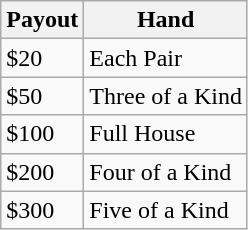<table class="wikitable">
<tr>
<th>Payout</th>
<th>Hand</th>
</tr>
<tr>
<td>$20</td>
<td>Each Pair</td>
</tr>
<tr>
<td>$50</td>
<td>Three of a Kind</td>
</tr>
<tr>
<td>$100</td>
<td>Full House</td>
</tr>
<tr>
<td>$200</td>
<td>Four of a Kind</td>
</tr>
<tr>
<td>$300</td>
<td>Five of a Kind</td>
</tr>
</table>
